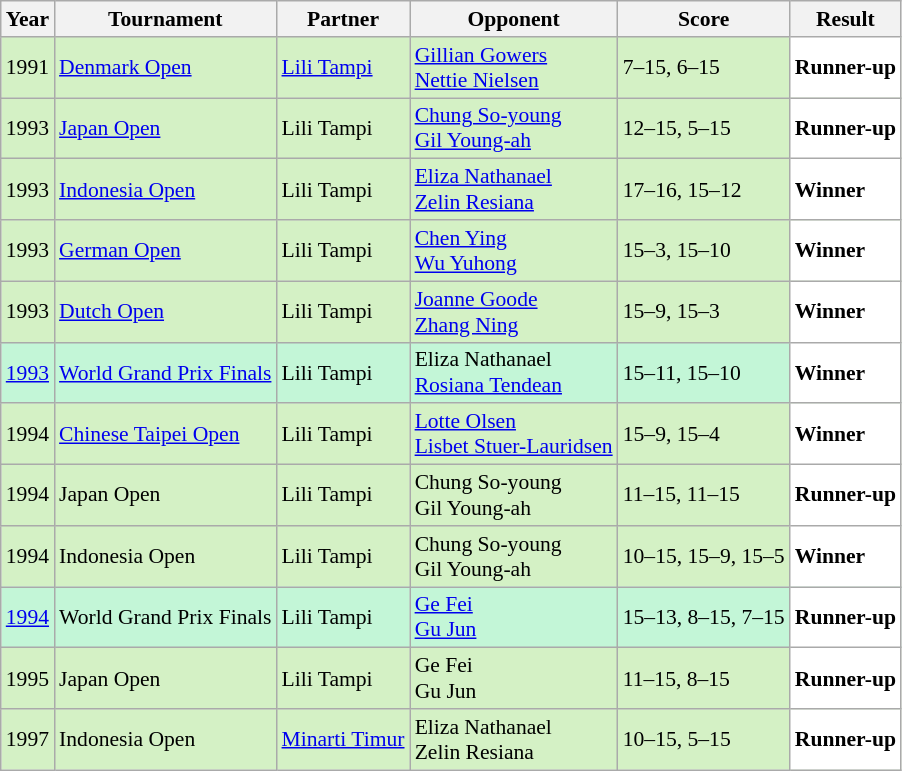<table class="sortable wikitable" style="font-size: 90%;">
<tr>
<th>Year</th>
<th>Tournament</th>
<th>Partner</th>
<th>Opponent</th>
<th>Score</th>
<th>Result</th>
</tr>
<tr style="background:#D4F1C5">
<td align="center">1991</td>
<td align="left"><a href='#'>Denmark Open</a></td>
<td align="left"> <a href='#'>Lili Tampi</a></td>
<td align="left"> <a href='#'>Gillian Gowers</a> <br>  <a href='#'>Nettie Nielsen</a></td>
<td align="left">7–15, 6–15</td>
<td style="text-align:left; background:white"> <strong>Runner-up</strong></td>
</tr>
<tr style="background:#D4F1C5">
<td align="center">1993</td>
<td align="left"><a href='#'>Japan Open</a></td>
<td align="left"> Lili Tampi</td>
<td align="left"> <a href='#'>Chung So-young</a> <br>  <a href='#'>Gil Young-ah</a></td>
<td align="left">12–15, 5–15</td>
<td style="text-align:left; background:white"> <strong>Runner-up</strong></td>
</tr>
<tr style="background:#D4F1C5">
<td align="center">1993</td>
<td align="left"><a href='#'>Indonesia Open</a></td>
<td align="left"> Lili Tampi</td>
<td align="left"> <a href='#'>Eliza Nathanael</a> <br>  <a href='#'>Zelin Resiana</a></td>
<td align="left">17–16, 15–12</td>
<td style="text-align:left; background:white"> <strong>Winner</strong></td>
</tr>
<tr style="background:#D4F1C5">
<td align="center">1993</td>
<td align="left"><a href='#'>German Open</a></td>
<td align="left"> Lili Tampi</td>
<td align="left"> <a href='#'>Chen Ying</a> <br>  <a href='#'>Wu Yuhong</a></td>
<td align="left">15–3, 15–10</td>
<td style="text-align:left; background:white"> <strong>Winner</strong></td>
</tr>
<tr style="background:#D4F1C5">
<td align="center">1993</td>
<td align="left"><a href='#'>Dutch Open</a></td>
<td align="left"> Lili Tampi</td>
<td align="left"> <a href='#'>Joanne Goode</a> <br>  <a href='#'>Zhang Ning</a></td>
<td align="left">15–9, 15–3</td>
<td style="text-align:left; background:white"> <strong>Winner</strong></td>
</tr>
<tr style="background:#C3F6D7">
<td align="center"><a href='#'>1993</a></td>
<td align="left"><a href='#'>World Grand Prix Finals</a></td>
<td align="left"> Lili Tampi</td>
<td align="left"> Eliza Nathanael <br>  <a href='#'>Rosiana Tendean</a></td>
<td align="left">15–11, 15–10</td>
<td style="text-align:left; background:white"> <strong>Winner</strong></td>
</tr>
<tr style="background:#D4F1C5">
<td align="center">1994</td>
<td align="left"><a href='#'>Chinese Taipei Open</a></td>
<td align="left"> Lili Tampi</td>
<td align="left"> <a href='#'>Lotte Olsen</a> <br>  <a href='#'>Lisbet Stuer-Lauridsen</a></td>
<td align="left">15–9, 15–4</td>
<td style="text-align:left; background:white"> <strong>Winner</strong></td>
</tr>
<tr style="background:#D4F1C5">
<td align="center">1994</td>
<td align="left">Japan Open</td>
<td align="left"> Lili Tampi</td>
<td align="left"> Chung So-young <br>  Gil Young-ah</td>
<td align="left">11–15, 11–15</td>
<td style="text-align:left; background:white"> <strong>Runner-up</strong></td>
</tr>
<tr style="background:#D4F1C5">
<td align="center">1994</td>
<td align="left">Indonesia Open</td>
<td align="left"> Lili Tampi</td>
<td align="left"> Chung So-young <br>  Gil Young-ah</td>
<td align="left">10–15, 15–9, 15–5</td>
<td style="text-align:left; background:white"> <strong>Winner</strong></td>
</tr>
<tr style="background:#C3F6D7">
<td align="center"><a href='#'>1994</a></td>
<td align="left">World Grand Prix Finals</td>
<td align="left"> Lili Tampi</td>
<td align="left"> <a href='#'>Ge Fei</a> <br>  <a href='#'>Gu Jun</a></td>
<td align="left">15–13, 8–15, 7–15</td>
<td style="text-align:left; background:white"> <strong>Runner-up</strong></td>
</tr>
<tr style="background:#D4F1C5">
<td align="center">1995</td>
<td align="left">Japan Open</td>
<td align="left"> Lili Tampi</td>
<td align="left"> Ge Fei <br>  Gu Jun</td>
<td align="left">11–15, 8–15</td>
<td style="text-align:left; background:white"> <strong>Runner-up</strong></td>
</tr>
<tr style="background:#D4F1C5">
<td align="center">1997</td>
<td align="left">Indonesia Open</td>
<td align="left"> <a href='#'>Minarti Timur</a></td>
<td align="left"> Eliza Nathanael <br>  Zelin Resiana</td>
<td align="left">10–15, 5–15</td>
<td style="text-align:left; background:white"> <strong>Runner-up</strong></td>
</tr>
</table>
